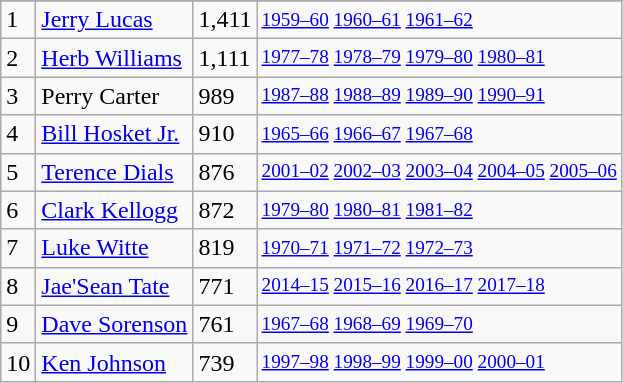<table class="wikitable">
<tr>
</tr>
<tr>
<td>1</td>
<td><a href='#'>Jerry Lucas</a></td>
<td>1,411</td>
<td style="font-size:80%;"><a href='#'>1959–60</a> <a href='#'>1960–61</a> <a href='#'>1961–62</a></td>
</tr>
<tr>
<td>2</td>
<td><a href='#'>Herb Williams</a></td>
<td>1,111</td>
<td style="font-size:80%;"><a href='#'>1977–78</a> <a href='#'>1978–79</a> <a href='#'>1979–80</a> <a href='#'>1980–81</a></td>
</tr>
<tr>
<td>3</td>
<td>Perry Carter</td>
<td>989</td>
<td style="font-size:80%;"><a href='#'>1987–88</a> <a href='#'>1988–89</a> <a href='#'>1989–90</a> <a href='#'>1990–91</a></td>
</tr>
<tr>
<td>4</td>
<td><a href='#'>Bill Hosket Jr.</a></td>
<td>910</td>
<td style="font-size:80%;"><a href='#'>1965–66</a> <a href='#'>1966–67</a> <a href='#'>1967–68</a></td>
</tr>
<tr>
<td>5</td>
<td><a href='#'>Terence Dials</a></td>
<td>876</td>
<td style="font-size:80%;"><a href='#'>2001–02</a> <a href='#'>2002–03</a> <a href='#'>2003–04</a> <a href='#'>2004–05</a> <a href='#'>2005–06</a></td>
</tr>
<tr>
<td>6</td>
<td><a href='#'>Clark Kellogg</a></td>
<td>872</td>
<td style="font-size:80%;"><a href='#'>1979–80</a> <a href='#'>1980–81</a> <a href='#'>1981–82</a></td>
</tr>
<tr>
<td>7</td>
<td><a href='#'>Luke Witte</a></td>
<td>819</td>
<td style="font-size:80%;"><a href='#'>1970–71</a> <a href='#'>1971–72</a> <a href='#'>1972–73</a></td>
</tr>
<tr>
<td>8</td>
<td><a href='#'>Jae'Sean Tate</a></td>
<td>771</td>
<td style="font-size:80%;"><a href='#'>2014–15</a> <a href='#'>2015–16</a> <a href='#'>2016–17</a> <a href='#'>2017–18</a></td>
</tr>
<tr>
<td>9</td>
<td><a href='#'>Dave Sorenson</a></td>
<td>761</td>
<td style="font-size:80%;"><a href='#'>1967–68</a> <a href='#'>1968–69</a> <a href='#'>1969–70</a></td>
</tr>
<tr>
<td>10</td>
<td><a href='#'>Ken Johnson</a></td>
<td>739</td>
<td style="font-size:80%;"><a href='#'>1997–98</a> <a href='#'>1998–99</a> <a href='#'>1999–00</a> <a href='#'>2000–01</a></td>
</tr>
</table>
